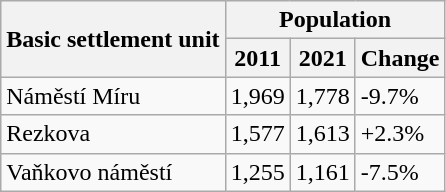<table class="wikitable sortable">
<tr>
<th rowspan=2>Basic settlement unit</th>
<th colspan=3>Population</th>
</tr>
<tr>
<th>2011</th>
<th>2021</th>
<th>Change</th>
</tr>
<tr>
<td>Náměstí Míru</td>
<td>1,969</td>
<td>1,778</td>
<td>-9.7%</td>
</tr>
<tr>
<td>Rezkova</td>
<td>1,577</td>
<td>1,613</td>
<td>+2.3%</td>
</tr>
<tr>
<td>Vaňkovo náměstí</td>
<td>1,255</td>
<td>1,161</td>
<td>-7.5%</td>
</tr>
</table>
